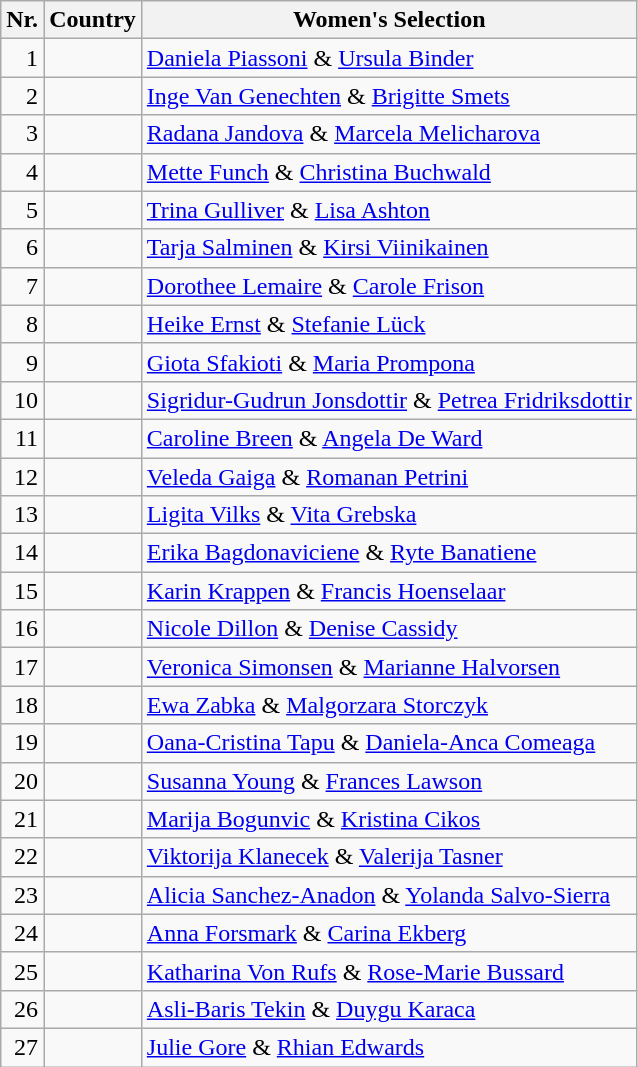<table class="wikitable">
<tr>
<th>Nr.</th>
<th>Country</th>
<th>Women's Selection</th>
</tr>
<tr>
<td align=right>1</td>
<td></td>
<td><a href='#'>Daniela Piassoni</a> & <a href='#'>Ursula Binder</a></td>
</tr>
<tr>
<td align=right>2</td>
<td></td>
<td><a href='#'>Inge Van Genechten</a> & <a href='#'>Brigitte Smets</a></td>
</tr>
<tr>
<td align=right>3</td>
<td></td>
<td><a href='#'>Radana Jandova</a> & <a href='#'>Marcela Melicharova</a></td>
</tr>
<tr>
<td align=right>4</td>
<td></td>
<td><a href='#'>Mette Funch</a> & <a href='#'>Christina Buchwald</a></td>
</tr>
<tr>
<td align=right>5</td>
<td></td>
<td><a href='#'>Trina Gulliver</a> & <a href='#'>Lisa Ashton</a></td>
</tr>
<tr>
<td align=right>6</td>
<td></td>
<td><a href='#'>Tarja Salminen</a> & <a href='#'>Kirsi Viinikainen</a></td>
</tr>
<tr>
<td align=right>7</td>
<td></td>
<td><a href='#'>Dorothee Lemaire</a> & <a href='#'>Carole Frison</a></td>
</tr>
<tr>
<td align=right>8</td>
<td></td>
<td><a href='#'>Heike Ernst</a> & <a href='#'>Stefanie Lück</a></td>
</tr>
<tr>
<td align=right>9</td>
<td></td>
<td><a href='#'>Giota Sfakioti</a> & <a href='#'>Maria Prompona</a></td>
</tr>
<tr>
<td align=right>10</td>
<td></td>
<td><a href='#'>Sigridur-Gudrun Jonsdottir</a> & <a href='#'>Petrea Fridriksdottir</a></td>
</tr>
<tr>
<td align=right>11</td>
<td></td>
<td><a href='#'>Caroline Breen</a> & <a href='#'>Angela De Ward</a></td>
</tr>
<tr>
<td align=right>12</td>
<td></td>
<td><a href='#'>Veleda Gaiga</a> & <a href='#'>Romanan Petrini</a></td>
</tr>
<tr>
<td align=right>13</td>
<td></td>
<td><a href='#'>Ligita Vilks</a> & <a href='#'>Vita Grebska</a></td>
</tr>
<tr>
<td align=right>14</td>
<td></td>
<td><a href='#'>Erika Bagdonaviciene</a> & <a href='#'>Ryte Banatiene</a></td>
</tr>
<tr>
<td align=right>15</td>
<td></td>
<td><a href='#'>Karin Krappen</a> & <a href='#'>Francis Hoenselaar</a></td>
</tr>
<tr>
<td align=right>16</td>
<td></td>
<td><a href='#'>Nicole Dillon</a> & <a href='#'>Denise Cassidy</a></td>
</tr>
<tr>
<td align=right>17</td>
<td></td>
<td><a href='#'>Veronica Simonsen</a> & <a href='#'>Marianne Halvorsen</a></td>
</tr>
<tr>
<td align=right>18</td>
<td></td>
<td><a href='#'>Ewa Zabka</a> & <a href='#'>Malgorzara Storczyk</a></td>
</tr>
<tr>
<td align=right>19</td>
<td></td>
<td><a href='#'>Oana-Cristina Tapu</a> & <a href='#'>Daniela-Anca Comeaga</a></td>
</tr>
<tr>
<td align=right>20</td>
<td></td>
<td><a href='#'>Susanna Young</a> & <a href='#'>Frances Lawson</a></td>
</tr>
<tr>
<td align=right>21</td>
<td></td>
<td><a href='#'>Marija Bogunvic</a> & <a href='#'>Kristina Cikos</a></td>
</tr>
<tr>
<td align=right>22</td>
<td></td>
<td><a href='#'>Viktorija Klanecek</a> & <a href='#'>Valerija Tasner</a></td>
</tr>
<tr>
<td align=right>23</td>
<td></td>
<td><a href='#'>Alicia Sanchez-Anadon</a> & <a href='#'>Yolanda Salvo-Sierra</a></td>
</tr>
<tr>
<td align=right>24</td>
<td></td>
<td><a href='#'>Anna Forsmark</a> & <a href='#'>Carina Ekberg</a></td>
</tr>
<tr>
<td align=right>25</td>
<td></td>
<td><a href='#'>Katharina Von Rufs</a> & <a href='#'>Rose-Marie Bussard</a></td>
</tr>
<tr>
<td align=right>26</td>
<td></td>
<td><a href='#'>Asli-Baris Tekin</a> & <a href='#'>Duygu Karaca</a></td>
</tr>
<tr>
<td align=right>27</td>
<td></td>
<td><a href='#'>Julie Gore</a> & <a href='#'>Rhian Edwards</a></td>
</tr>
</table>
